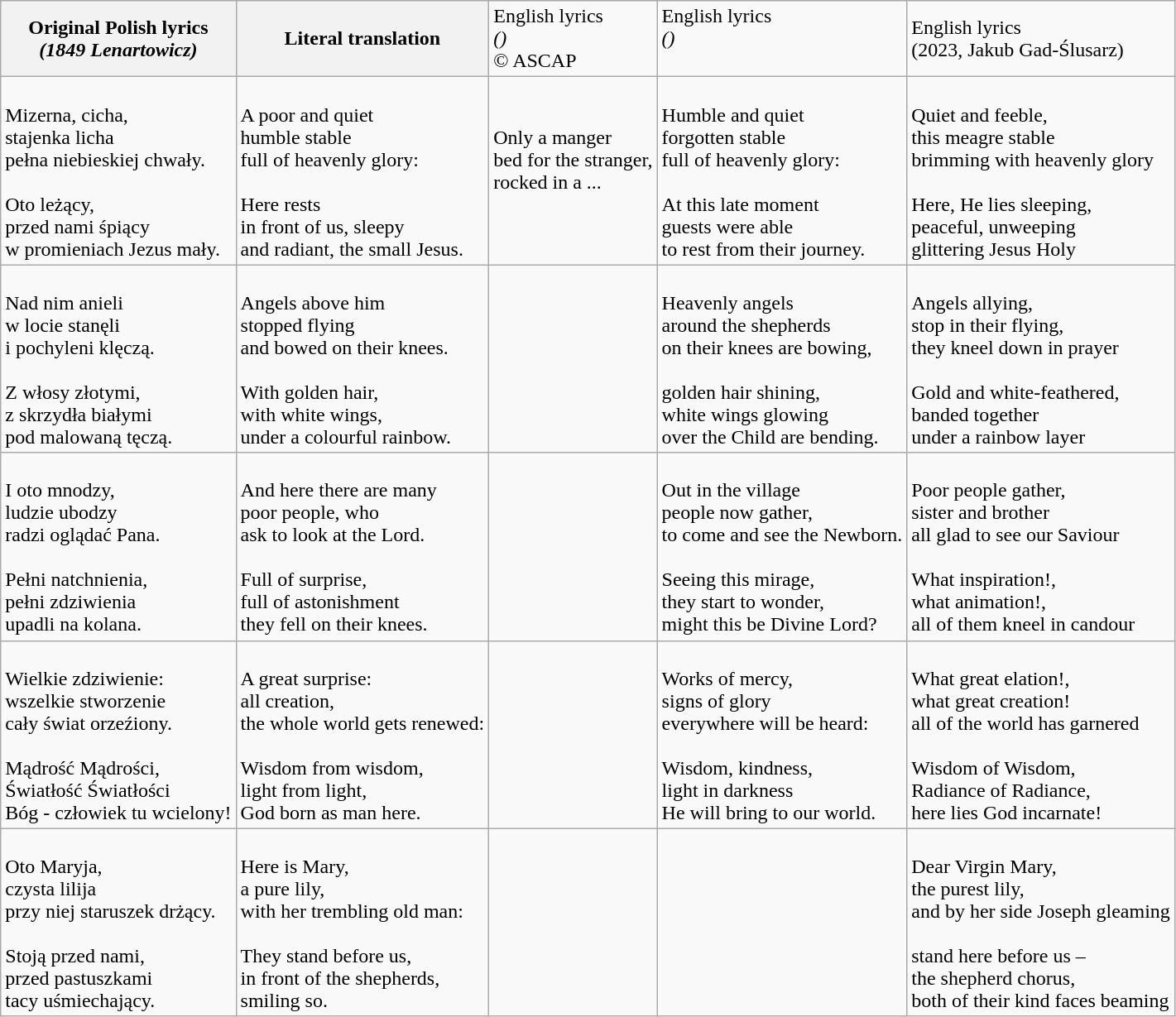<table class="wikitable">
<tr>
<th>Original Polish lyrics<br><em>(1849 Lenartowicz)</em></th>
<th>Literal translation</th>
<td>English lyrics<br><em>()</em><br>© ASCAP<br></td>
<td>English lyrics<br><em>()</em><br><br></td>
<td>English lyrics<br>(2023, Jakub Gad-Ślusarz)</td>
</tr>
<tr>
<td><br>Mizerna, cicha,<br>
stajenka licha<br>
pełna niebieskiej chwały.<br>
<br>
Oto leżący,<br>
przed nami śpiący<br>
w promieniach Jezus mały.<br></td>
<td><br>A poor and quiet<br>
humble stable<br>
full of heavenly glory:<br>
<br>
Here rests<br>
in front of us, sleepy<br>
and radiant, the small Jesus.<br></td>
<td><br>Only a manger<br>
bed for the stranger,<br>
rocked in a ...<br><br>
<br></td>
<td><br>Humble and quiet<br>
forgotten stable<br>
full of heavenly glory:<br>
<br>
At this late moment<br>
guests were able<br>
to rest from their journey.<br></td>
<td><br>Quiet and feeble,<br> 
this meagre stable<br>
brimming with heavenly glory<br>
<br>
Here, He lies sleeping,<br> 
peaceful, unweeping<br>
glittering Jesus Holy<br></td>
</tr>
<tr>
<td><br>Nad nim anieli<br>
w locie stanęli<br>
i pochyleni klęczą.<br>
<br>
Z włosy złotymi,<br>
z skrzydła białymi<br>
pod malowaną tęczą.<br></td>
<td><br>Angels above him<br>
stopped flying<br>
and bowed on their knees.<br>
<br>
With golden hair,<br>
with white wings,<br>
under a colourful rainbow.<br></td>
<td></td>
<td><br>Heavenly angels<br>
around the shepherds<br>
on their knees are bowing,<br>
<br>
golden hair shining,<br>
white wings glowing<br>
over the Child are bending.<br></td>
<td><br>Angels allying,<br>
stop in their flying,<br>
they kneel down in prayer<br>
<br>
Gold and white-feathered,<br> 
banded together<br>
under a rainbow layer<br></td>
</tr>
<tr>
<td><br>I oto mnodzy,<br>
ludzie ubodzy<br>
radzi oglądać Pana.<br>
<br>
Pełni natchnienia,<br>
pełni zdziwienia<br>
upadli na kolana.<br></td>
<td><br>And here there are many<br>
poor people, who<br>
ask to look at the Lord.<br>
<br>
Full of surprise,<br>
full of astonishment<br>
they fell on their knees.<br></td>
<td></td>
<td><br>Out in the village<br>
people now gather,<br>
to come and see the Newborn.<br>
<br>
Seeing this mirage,<br>
they start to wonder,<br>
might this be Divine Lord?<br></td>
<td><br>Poor people gather,<br> 
sister and brother<br>
all glad to see our Saviour<br>
<br>
What inspiration!,<br> 
what animation!,<br>
all of them kneel in candour<br></td>
</tr>
<tr>
<td><br>Wielkie zdziwienie:<br>
wszelkie stworzenie<br>
cały świat orzeźiony.<br>
<br>
Mądrość Mądrości,<br>
Światłość Światłości<br>
Bóg - człowiek tu wcielony!<br></td>
<td><br>A great surprise:<br>
all creation,<br>
the whole world gets renewed:<br>
<br>
Wisdom from wisdom,<br>
light from light,<br>
God born as man here.<br></td>
<td></td>
<td><br>Works of mercy,<br>
signs of glory<br>
everywhere will be heard:<br>
<br>
Wisdom, kindness,<br>
light in darkness<br>
He will bring to our world.<br></td>
<td><br>What great elation!,<br> 
what great creation!<br>
all of the world has garnered<br>
<br>
Wisdom of Wisdom,<br> 
Radiance of Radiance,<br> 
here lies God incarnate!<br></td>
</tr>
<tr>
<td><br>Oto Maryja,<br>
czysta lilija<br>
przy niej staruszek drżący.<br>
<br>
Stoją przed nami,<br>
przed pastuszkami<br>
tacy uśmiechający.<br></td>
<td><br>Here is Mary,<br>
a pure lily,<br>
with her trembling old man:<br>
<br>
They stand before us,<br>
in front of the shepherds,<br>
smiling so.<br></td>
<td></td>
<td></td>
<td><br>Dear Virgin Mary,<br> 
the purest lily,<br>
and by her side Joseph gleaming<br>
<br>
stand here before us –<br> 
the shepherd chorus,<br>
both of their kind faces beaming<br></td>
</tr>
</table>
